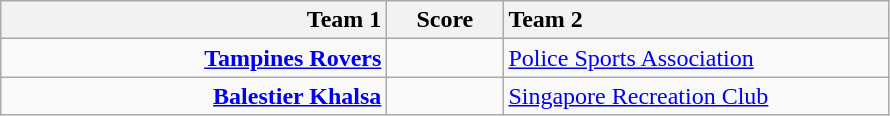<table class="wikitable" style="align:center">
<tr>
<th width=250 style="text-align:right">Team 1</th>
<th width=70 style="text-align:center">Score</th>
<th width=250 style="text-align:left">Team 2</th>
</tr>
<tr>
<td align="right"><strong><a href='#'>Tampines Rovers</a></strong></td>
<td align="center"><span><strong></strong></span></td>
<td><a href='#'>Police Sports Association</a></td>
</tr>
<tr>
<td align="right"><strong><a href='#'>Balestier Khalsa</a></strong></td>
<td align="center"><span><strong></strong></span></td>
<td><a href='#'>Singapore Recreation Club</a></td>
</tr>
</table>
